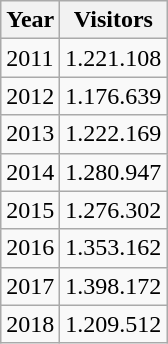<table class="wikitable sortable">
<tr>
<th>Year</th>
<th>Visitors</th>
</tr>
<tr>
<td>2011</td>
<td>1.221.108 </td>
</tr>
<tr>
<td>2012</td>
<td>1.176.639 </td>
</tr>
<tr>
<td>2013</td>
<td>1.222.169 </td>
</tr>
<tr>
<td>2014</td>
<td>1.280.947 </td>
</tr>
<tr>
<td>2015</td>
<td>1.276.302 </td>
</tr>
<tr>
<td>2016</td>
<td>1.353.162 </td>
</tr>
<tr>
<td>2017</td>
<td>1.398.172 </td>
</tr>
<tr>
<td>2018</td>
<td>1.209.512 </td>
</tr>
</table>
